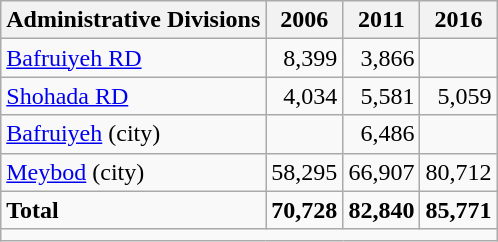<table class="wikitable">
<tr>
<th>Administrative Divisions</th>
<th>2006</th>
<th>2011</th>
<th>2016</th>
</tr>
<tr>
<td><a href='#'>Bafruiyeh RD</a></td>
<td style="text-align: right;">8,399</td>
<td style="text-align: right;">3,866</td>
<td style="text-align: right;"></td>
</tr>
<tr>
<td><a href='#'>Shohada RD</a></td>
<td style="text-align: right;">4,034</td>
<td style="text-align: right;">5,581</td>
<td style="text-align: right;">5,059</td>
</tr>
<tr>
<td><a href='#'>Bafruiyeh</a> (city)</td>
<td style="text-align: right;"></td>
<td style="text-align: right;">6,486</td>
<td style="text-align: right;"></td>
</tr>
<tr>
<td><a href='#'>Meybod</a> (city)</td>
<td style="text-align: right;">58,295</td>
<td style="text-align: right;">66,907</td>
<td style="text-align: right;">80,712</td>
</tr>
<tr>
<td><strong>Total</strong></td>
<td style="text-align: right;"><strong>70,728</strong></td>
<td style="text-align: right;"><strong>82,840</strong></td>
<td style="text-align: right;"><strong>85,771</strong></td>
</tr>
<tr>
<td colspan=4></td>
</tr>
</table>
